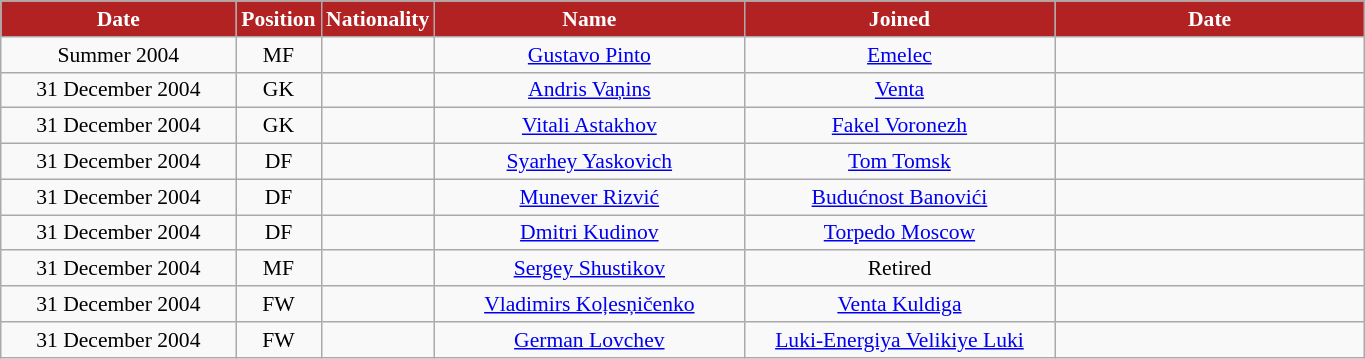<table class="wikitable"  style="text-align:center; font-size:90%; ">
<tr>
<th style="background:#B22222; color:white; width:150px;">Date</th>
<th style="background:#B22222; color:white; width:50px;">Position</th>
<th style="background:#B22222; color:white; width:50px;">Nationality</th>
<th style="background:#B22222; color:white; width:200px;">Name</th>
<th style="background:#B22222; color:white; width:200px;">Joined</th>
<th style="background:#B22222; color:white; width:200px;">Date</th>
</tr>
<tr>
<td>Summer 2004</td>
<td>MF</td>
<td></td>
<td><a href='#'>Gustavo Pinto</a></td>
<td><a href='#'>Emelec</a></td>
<td></td>
</tr>
<tr>
<td>31 December 2004</td>
<td>GK</td>
<td></td>
<td><a href='#'>Andris Vaņins</a></td>
<td><a href='#'>Venta</a></td>
<td></td>
</tr>
<tr>
<td>31 December 2004</td>
<td>GK</td>
<td></td>
<td><a href='#'>Vitali Astakhov</a></td>
<td><a href='#'>Fakel Voronezh</a></td>
<td></td>
</tr>
<tr>
<td>31 December 2004</td>
<td>DF</td>
<td></td>
<td><a href='#'>Syarhey Yaskovich</a></td>
<td><a href='#'>Tom Tomsk</a></td>
<td></td>
</tr>
<tr>
<td>31 December 2004</td>
<td>DF</td>
<td></td>
<td><a href='#'>Munever Rizvić</a></td>
<td><a href='#'>Budućnost Banovići</a></td>
<td></td>
</tr>
<tr>
<td>31 December 2004</td>
<td>DF</td>
<td></td>
<td><a href='#'>Dmitri Kudinov</a></td>
<td><a href='#'>Torpedo Moscow</a></td>
<td></td>
</tr>
<tr>
<td>31 December 2004</td>
<td>MF</td>
<td></td>
<td><a href='#'>Sergey Shustikov</a></td>
<td>Retired</td>
<td></td>
</tr>
<tr>
<td>31 December 2004</td>
<td>FW</td>
<td></td>
<td><a href='#'>Vladimirs Koļesņičenko</a></td>
<td><a href='#'>Venta Kuldiga</a></td>
<td></td>
</tr>
<tr>
<td>31 December 2004</td>
<td>FW</td>
<td></td>
<td><a href='#'>German Lovchev</a></td>
<td><a href='#'>Luki-Energiya Velikiye Luki</a></td>
<td></td>
</tr>
</table>
